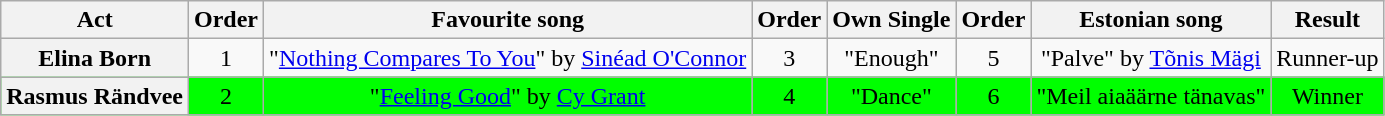<table class="wikitable plainrowheaders" style="text-align:center;">
<tr>
<th scope="col">Act</th>
<th scope="col">Order</th>
<th scope="col">Favourite song</th>
<th scope="col">Order</th>
<th scope="col">Own Single</th>
<th scope="col">Order</th>
<th scope="col">Estonian song</th>
<th scope="col">Result</th>
</tr>
<tr>
<th scope="row">Elina Born</th>
<td>1</td>
<td>"<a href='#'>Nothing Compares To You</a>" by <a href='#'>Sinéad O'Connor</a></td>
<td>3</td>
<td>"Enough"</td>
<td>5</td>
<td>"Palve" by <a href='#'>Tõnis Mägi</a></td>
<td>Runner-up</td>
</tr>
<tr style="background:lime;">
<th scope="row"><strong>Rasmus Rändvee</strong></th>
<td>2</td>
<td>"<a href='#'>Feeling Good</a>" by <a href='#'>Cy Grant</a></td>
<td>4</td>
<td>"Dance"</td>
<td>6</td>
<td>"Meil aiaäärne tänavas"</td>
<td>Winner</td>
</tr>
</table>
